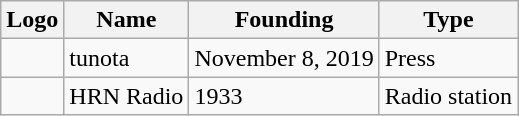<table class="wikitable">
<tr>
<th>Logo</th>
<th>Name</th>
<th>Founding</th>
<th>Type</th>
</tr>
<tr>
<td></td>
<td>tunota</td>
<td>November 8, 2019</td>
<td>Press</td>
</tr>
<tr>
<td></td>
<td>HRN Radio</td>
<td>1933</td>
<td>Radio station</td>
</tr>
</table>
